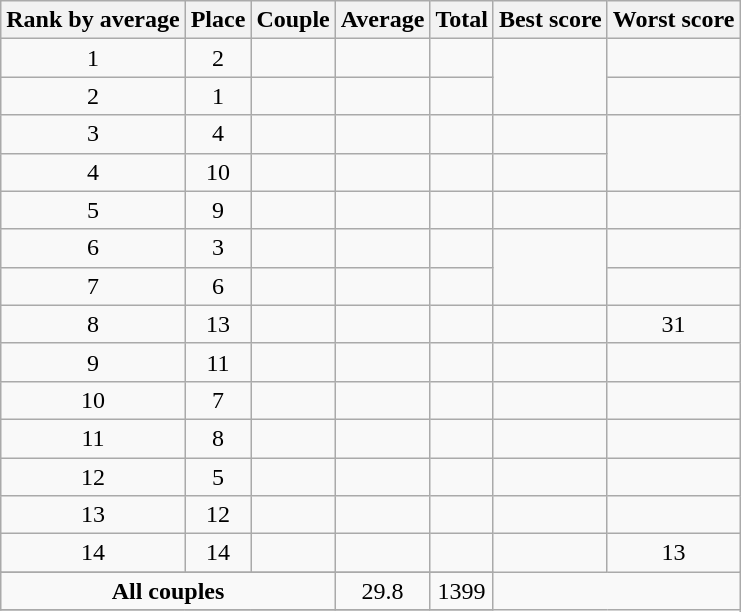<table class="sortable wikitable" style="text-align:center">
<tr>
<th>Rank by average</th>
<th>Place</th>
<th>Couple</th>
<th>Average</th>
<th>Total</th>
<th>Best score</th>
<th>Worst score</th>
</tr>
<tr>
<td>1</td>
<td>2</td>
<td></td>
<td></td>
<td></td>
<td rowspan="2"></td>
<td></td>
</tr>
<tr>
<td>2</td>
<td>1</td>
<td></td>
<td></td>
<td></td>
<td></td>
</tr>
<tr>
<td>3</td>
<td>4</td>
<td></td>
<td></td>
<td></td>
<td></td>
<td rowspan="2"></td>
</tr>
<tr>
<td>4</td>
<td>10</td>
<td></td>
<td></td>
<td></td>
<td></td>
</tr>
<tr>
<td>5</td>
<td>9</td>
<td></td>
<td></td>
<td></td>
<td></td>
<td></td>
</tr>
<tr>
<td>6</td>
<td>3</td>
<td></td>
<td></td>
<td></td>
<td rowspan="2"></td>
<td></td>
</tr>
<tr>
<td>7</td>
<td>6</td>
<td></td>
<td></td>
<td></td>
<td></td>
</tr>
<tr>
<td>8</td>
<td>13</td>
<td></td>
<td></td>
<td></td>
<td></td>
<td>31</td>
</tr>
<tr>
<td>9</td>
<td>11</td>
<td></td>
<td></td>
<td></td>
<td></td>
<td></td>
</tr>
<tr>
<td>10</td>
<td>7</td>
<td></td>
<td></td>
<td></td>
<td></td>
<td></td>
</tr>
<tr>
<td>11</td>
<td>8</td>
<td></td>
<td></td>
<td></td>
<td></td>
<td></td>
</tr>
<tr>
<td>12</td>
<td>5</td>
<td></td>
<td></td>
<td></td>
<td></td>
<td></td>
</tr>
<tr>
<td>13</td>
<td>12</td>
<td></td>
<td></td>
<td></td>
<td></td>
<td></td>
</tr>
<tr>
<td>14</td>
<td>14</td>
<td></td>
<td></td>
<td></td>
<td></td>
<td>13</td>
</tr>
<tr>
</tr>
<tr>
<td colspan=3><strong>All couples</strong></td>
<td>29.8</td>
<td>1399</td>
</tr>
<tr>
</tr>
</table>
